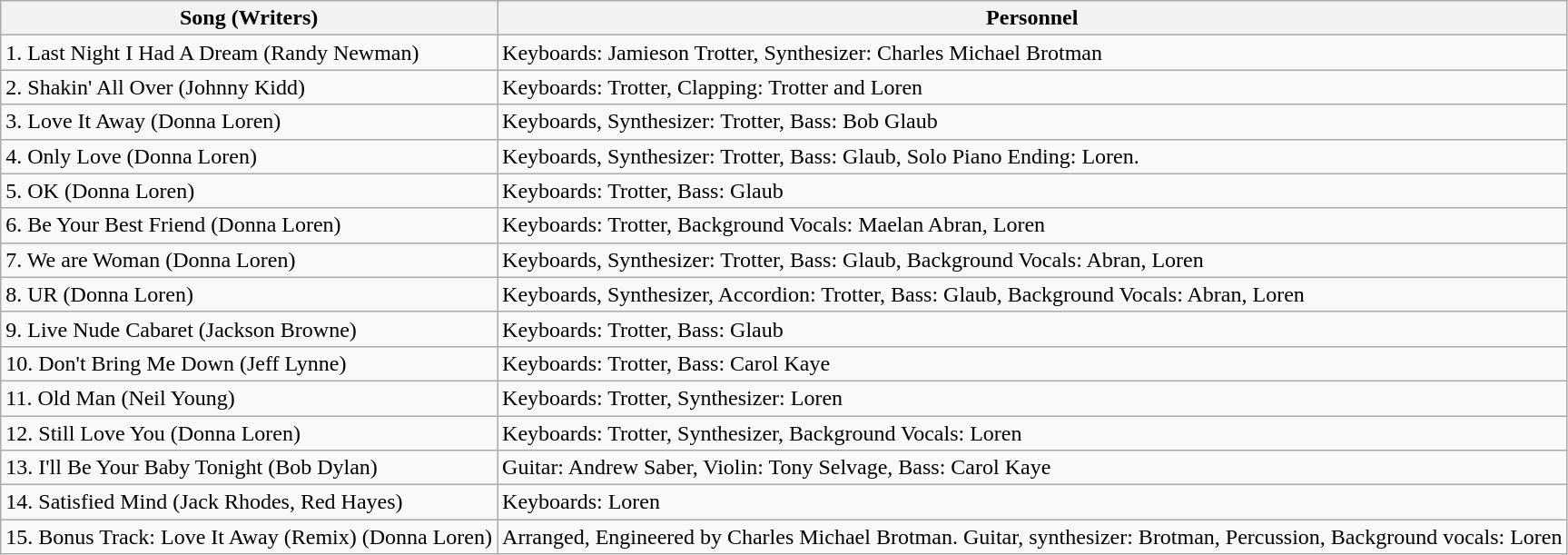<table class="wikitable">
<tr>
<th>Song (Writers)</th>
<th>Personnel</th>
</tr>
<tr>
<td>1. Last Night I Had A Dream (Randy Newman)</td>
<td>Keyboards: Jamieson Trotter, Synthesizer: Charles Michael Brotman</td>
</tr>
<tr>
<td>2. Shakin' All Over (Johnny Kidd)</td>
<td>Keyboards: Trotter, Clapping: Trotter and Loren</td>
</tr>
<tr>
<td>3. Love It Away (Donna Loren)</td>
<td>Keyboards, Synthesizer: Trotter, Bass: Bob Glaub</td>
</tr>
<tr>
<td>4. Only Love (Donna Loren)</td>
<td>Keyboards, Synthesizer: Trotter, Bass: Glaub, Solo Piano Ending: Loren.</td>
</tr>
<tr>
<td>5. OK (Donna Loren)</td>
<td>Keyboards: Trotter, Bass: Glaub</td>
</tr>
<tr>
<td>6. Be Your Best Friend (Donna Loren)</td>
<td>Keyboards: Trotter, Background Vocals: Maelan Abran, Loren</td>
</tr>
<tr>
<td>7. We are Woman (Donna Loren)</td>
<td>Keyboards, Synthesizer: Trotter, Bass: Glaub, Background Vocals: Abran, Loren</td>
</tr>
<tr>
<td>8. UR (Donna Loren)</td>
<td>Keyboards, Synthesizer, Accordion: Trotter, Bass: Glaub, Background Vocals: Abran, Loren</td>
</tr>
<tr>
<td>9. Live Nude Cabaret (Jackson Browne)</td>
<td>Keyboards: Trotter, Bass: Glaub</td>
</tr>
<tr>
<td>10. Don't Bring Me Down (Jeff Lynne)</td>
<td>Keyboards: Trotter, Bass: Carol Kaye</td>
</tr>
<tr>
<td>11. Old Man (Neil Young)</td>
<td>Keyboards: Trotter, Synthesizer: Loren</td>
</tr>
<tr>
<td>12. Still Love You (Donna Loren)</td>
<td>Keyboards: Trotter, Synthesizer, Background Vocals: Loren</td>
</tr>
<tr>
<td>13. I'll Be Your Baby Tonight (Bob Dylan)</td>
<td>Guitar: Andrew Saber, Violin: Tony Selvage, Bass: Carol Kaye</td>
</tr>
<tr>
<td>14. Satisfied Mind (Jack Rhodes, Red Hayes)</td>
<td>Keyboards: Loren</td>
</tr>
<tr>
<td>15. Bonus Track: Love It Away (Remix) (Donna Loren)</td>
<td>Arranged, Engineered by Charles Michael Brotman. Guitar, synthesizer: Brotman, Percussion, Background vocals: Loren</td>
</tr>
</table>
